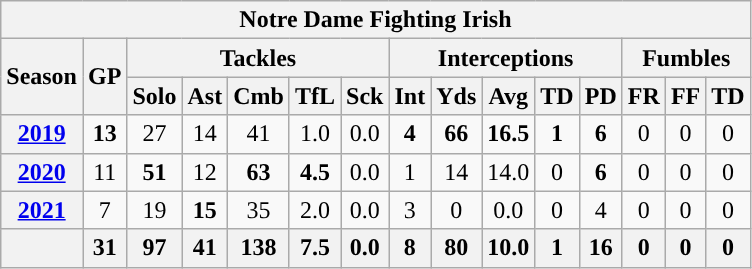<table class="wikitable" style="text-align:center;">
<tr>
<th colspan="15">Notre Dame Fighting Irish</th>
</tr>
<tr>
<th rowspan="2">Season</th>
<th rowspan="2">GP</th>
<th colspan="5">Tackles</th>
<th colspan="5">Interceptions</th>
<th colspan="3">Fumbles</th>
</tr>
<tr>
<th>Solo</th>
<th>Ast</th>
<th>Cmb</th>
<th>TfL</th>
<th>Sck</th>
<th>Int</th>
<th>Yds</th>
<th>Avg</th>
<th>TD</th>
<th>PD</th>
<th>FR</th>
<th>FF</th>
<th>TD</th>
</tr>
<tr>
<th><a href='#'>2019</a></th>
<td><strong>13</strong></td>
<td>27</td>
<td>14</td>
<td>41</td>
<td>1.0</td>
<td>0.0</td>
<td><strong>4</strong></td>
<td><strong>66</strong></td>
<td><strong>16.5</strong></td>
<td><strong>1</strong></td>
<td><strong>6</strong></td>
<td>0</td>
<td>0</td>
<td>0</td>
</tr>
<tr>
<th><a href='#'>2020</a></th>
<td>11</td>
<td><strong>51</strong></td>
<td>12</td>
<td><strong>63</strong></td>
<td><strong>4.5</strong></td>
<td>0.0</td>
<td>1</td>
<td>14</td>
<td>14.0</td>
<td>0</td>
<td><strong>6</strong></td>
<td>0</td>
<td>0</td>
<td>0</td>
</tr>
<tr>
<th><a href='#'>2021</a></th>
<td>7</td>
<td>19</td>
<td><strong>15</strong></td>
<td>35</td>
<td>2.0</td>
<td>0.0</td>
<td>3</td>
<td>0</td>
<td>0.0</td>
<td>0</td>
<td>4</td>
<td>0</td>
<td>0</td>
<td>0</td>
</tr>
<tr>
<th></th>
<th>31</th>
<th>97</th>
<th>41</th>
<th>138</th>
<th>7.5</th>
<th>0.0</th>
<th>8</th>
<th>80</th>
<th>10.0</th>
<th>1</th>
<th>16</th>
<th>0</th>
<th>0</th>
<th>0</th>
</tr>
</table>
